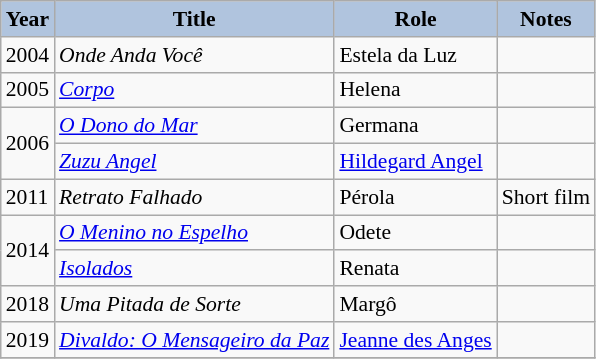<table class="wikitable" style="font-size: 90%;">
<tr>
<th style="background:#B0C4DE;">Year</th>
<th style="background:#B0C4DE;">Title</th>
<th style="background:#B0C4DE;">Role</th>
<th style="background:#B0C4DE;">Notes</th>
</tr>
<tr>
<td>2004</td>
<td><em>Onde Anda Você</em></td>
<td>Estela da Luz</td>
<td></td>
</tr>
<tr>
<td>2005</td>
<td><em><a href='#'>Corpo</a></em></td>
<td>Helena</td>
<td></td>
</tr>
<tr>
<td rowspan="2">2006</td>
<td><em><a href='#'>O Dono do Mar</a></em></td>
<td>Germana</td>
<td></td>
</tr>
<tr>
<td><em><a href='#'>Zuzu Angel</a></em></td>
<td><a href='#'>Hildegard Angel</a></td>
<td></td>
</tr>
<tr>
<td>2011</td>
<td><em>Retrato Falhado</em></td>
<td>Pérola</td>
<td>Short film</td>
</tr>
<tr>
<td rowspan="2">2014</td>
<td><em><a href='#'>O Menino no Espelho</a></em></td>
<td>Odete</td>
<td></td>
</tr>
<tr>
<td><em><a href='#'>Isolados</a></em></td>
<td>Renata</td>
<td></td>
</tr>
<tr>
<td>2018</td>
<td><em>Uma Pitada de Sorte</em></td>
<td>Margô</td>
<td></td>
</tr>
<tr>
<td>2019</td>
<td><em><a href='#'>Divaldo: O Mensageiro da Paz</a></em></td>
<td><a href='#'>Jeanne des Anges</a></td>
<td></td>
</tr>
<tr>
</tr>
</table>
